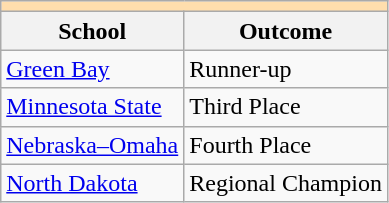<table class="wikitable" style="float:left; margin-right:1em;">
<tr>
<th colspan="3" style="background:#ffdead;"></th>
</tr>
<tr>
<th>School</th>
<th>Outcome</th>
</tr>
<tr>
<td><a href='#'>Green Bay</a></td>
<td>Runner-up</td>
</tr>
<tr>
<td><a href='#'>Minnesota State</a></td>
<td>Third Place</td>
</tr>
<tr>
<td><a href='#'>Nebraska–Omaha</a></td>
<td>Fourth Place</td>
</tr>
<tr>
<td><a href='#'>North Dakota</a></td>
<td>Regional Champion</td>
</tr>
</table>
